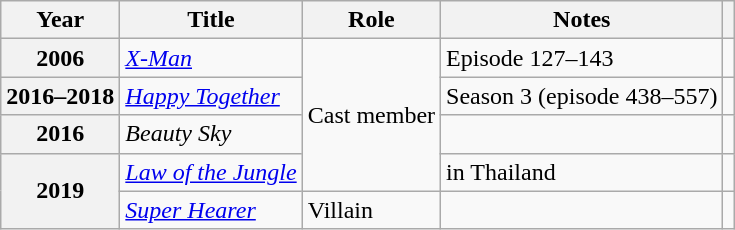<table class="wikitable plainrowheaders sortable">
<tr>
<th scope="col">Year</th>
<th scope="col">Title</th>
<th scope="col">Role</th>
<th scope="col">Notes</th>
<th scope="col" class="unsortable"></th>
</tr>
<tr>
<th scope="row">2006</th>
<td><em><a href='#'>X-Man</a></em></td>
<td rowspan="4">Cast member</td>
<td>Episode 127–143</td>
<td style="text-align:center"></td>
</tr>
<tr>
<th scope="row">2016–2018</th>
<td><em><a href='#'>Happy Together</a></em></td>
<td>Season 3 (episode 438–557)</td>
<td style="text-align:center"></td>
</tr>
<tr>
<th scope="row">2016</th>
<td><em>Beauty Sky</em></td>
<td></td>
<td style="text-align:center"></td>
</tr>
<tr>
<th scope="row" rowspan="2">2019</th>
<td><em><a href='#'>Law of the Jungle</a></em></td>
<td>in Thailand</td>
<td style="text-align:center"></td>
</tr>
<tr>
<td><em><a href='#'>Super Hearer</a></em></td>
<td>Villain</td>
<td></td>
<td style="text-align:center"></td>
</tr>
</table>
